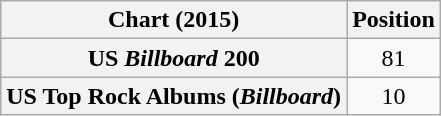<table class="wikitable sortable plainrowheaders" style="text-align:center">
<tr>
<th scope="col">Chart (2015)</th>
<th scope="col">Position</th>
</tr>
<tr>
<th scope="row">US <em>Billboard</em> 200</th>
<td>81</td>
</tr>
<tr>
<th scope="row">US Top Rock Albums (<em>Billboard</em>)</th>
<td>10</td>
</tr>
</table>
